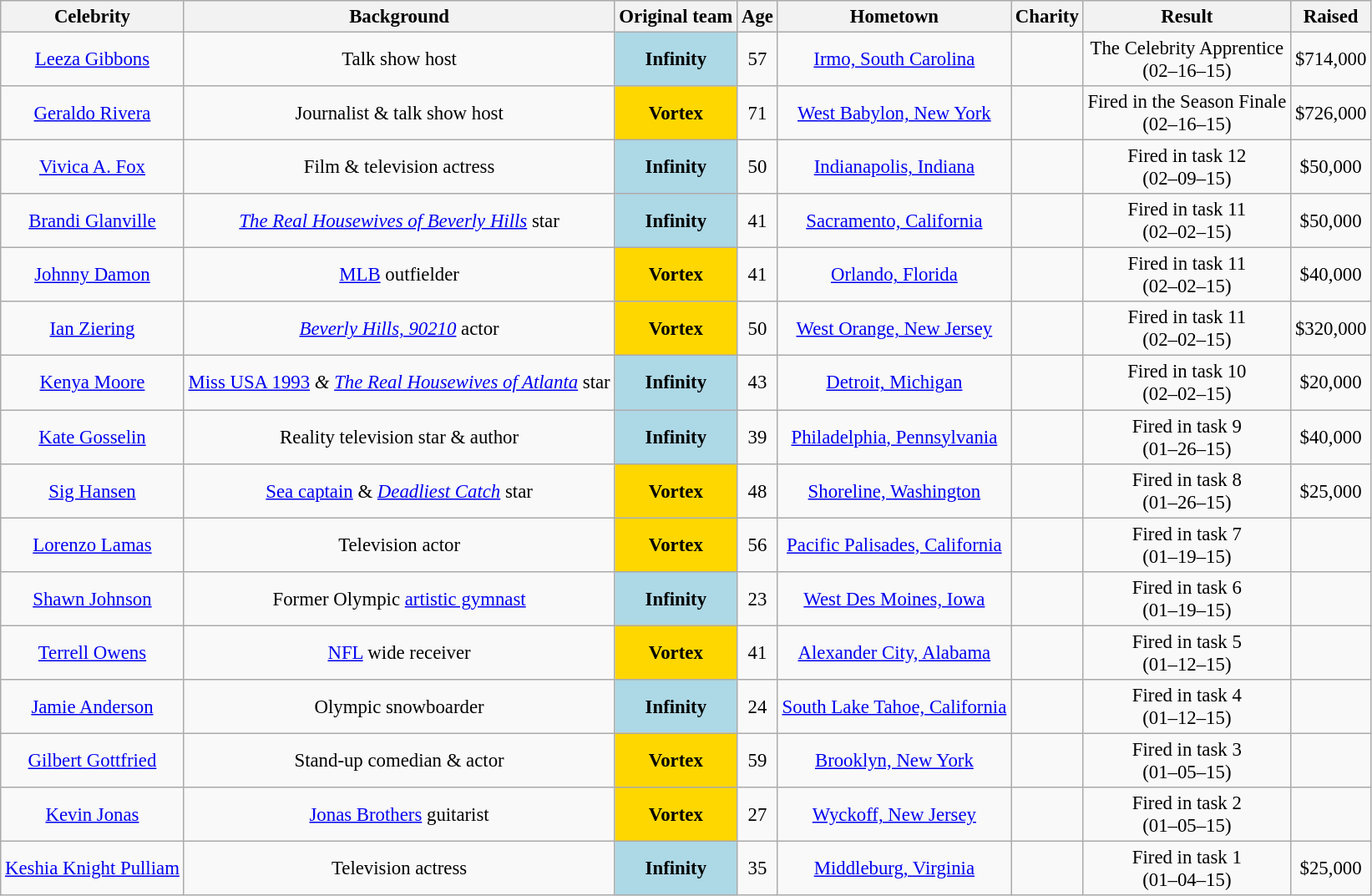<table class= "wikitable sortable" align=center border="2" cellpadding="3" cellspacing="0" style="text-align: center; font-size:95%">
<tr>
<th>Celebrity</th>
<th>Background</th>
<th>Original team</th>
<th>Age</th>
<th>Hometown</th>
<th>Charity</th>
<th>Result</th>
<th>Raised</th>
</tr>
<tr>
<td><a href='#'>Leeza Gibbons</a></td>
<td>Talk show host</td>
<td style="background:lightblue"><strong>Infinity</strong></td>
<td>57</td>
<td><a href='#'>Irmo, South Carolina</a></td>
<td></td>
<td>The Celebrity Apprentice <br> (02–16–15)</td>
<td>$714,000</td>
</tr>
<tr>
<td><a href='#'>Geraldo Rivera</a></td>
<td>Journalist & talk show host</td>
<td style="background:gold"><strong>Vortex</strong></td>
<td>71</td>
<td><a href='#'>West Babylon, New York</a></td>
<td></td>
<td>Fired in the Season Finale <br> (02–16–15)</td>
<td>$726,000</td>
</tr>
<tr>
<td><a href='#'>Vivica A. Fox</a></td>
<td>Film & television actress</td>
<td style="background:lightblue"><strong>Infinity</strong></td>
<td>50</td>
<td><a href='#'>Indianapolis, Indiana</a></td>
<td></td>
<td>Fired in task 12<br> (02–09–15)</td>
<td>$50,000</td>
</tr>
<tr>
<td><a href='#'>Brandi Glanville</a></td>
<td><em><a href='#'>The Real Housewives of Beverly Hills</a></em> star</td>
<td style="background:lightblue"><strong>Infinity</strong></td>
<td>41</td>
<td><a href='#'>Sacramento, California</a></td>
<td></td>
<td>Fired in task 11 <br> (02–02–15)</td>
<td>$50,000</td>
</tr>
<tr>
<td><a href='#'>Johnny Damon</a></td>
<td><a href='#'>MLB</a> outfielder</td>
<td style="background:gold"><strong>Vortex</strong></td>
<td>41</td>
<td><a href='#'>Orlando, Florida</a></td>
<td><small> </small></td>
<td>Fired in task 11 <br> (02–02–15)</td>
<td>$40,000</td>
</tr>
<tr>
<td><a href='#'>Ian Ziering</a></td>
<td><em><a href='#'>Beverly Hills, 90210</a></em> actor</td>
<td style="background:gold"><strong>Vortex</strong></td>
<td>50</td>
<td><a href='#'>West Orange, New Jersey</a></td>
<td></td>
<td>Fired in task 11 <br> (02–02–15)</td>
<td>$320,000</td>
</tr>
<tr>
<td><a href='#'>Kenya Moore</a></td>
<td><a href='#'>Miss USA 1993</a> <em>& <a href='#'>The Real Housewives of Atlanta</a></em> star</td>
<td style="background:lightblue"><strong>Infinity</strong></td>
<td>43</td>
<td><a href='#'>Detroit, Michigan</a></td>
<td></td>
<td>Fired in task 10 <br> (02–02–15)</td>
<td>$20,000</td>
</tr>
<tr>
<td><a href='#'>Kate Gosselin</a></td>
<td>Reality television star & author</td>
<td style="background:lightblue"><strong>Infinity</strong></td>
<td>39</td>
<td><a href='#'>Philadelphia, Pennsylvania</a></td>
<td></td>
<td>Fired in task 9 <br> (01–26–15)</td>
<td>$40,000</td>
</tr>
<tr>
<td><a href='#'>Sig Hansen</a></td>
<td><a href='#'>Sea captain</a> & <em><a href='#'>Deadliest Catch</a></em> star</td>
<td style="background:gold"><strong>Vortex</strong></td>
<td>48</td>
<td><a href='#'>Shoreline, Washington</a></td>
<td></td>
<td>Fired in task 8 <br> (01–26–15)</td>
<td>$25,000</td>
</tr>
<tr>
<td><a href='#'>Lorenzo Lamas</a></td>
<td>Television actor</td>
<td style="background:gold"><strong>Vortex</strong></td>
<td>56</td>
<td><a href='#'>Pacific Palisades, California</a></td>
<td></td>
<td>Fired in task 7 <br> (01–19–15)</td>
<td></td>
</tr>
<tr>
<td><a href='#'>Shawn Johnson</a></td>
<td>Former Olympic <a href='#'>artistic gymnast</a></td>
<td style="background:lightblue"><strong>Infinity</strong></td>
<td>23</td>
<td><a href='#'>West Des Moines, Iowa</a></td>
<td></td>
<td>Fired in task 6 <br> (01–19–15)</td>
<td></td>
</tr>
<tr>
<td><a href='#'>Terrell Owens</a></td>
<td><a href='#'>NFL</a> wide receiver</td>
<td style="background:gold"><strong>Vortex</strong></td>
<td>41</td>
<td><a href='#'>Alexander City, Alabama</a></td>
<td></td>
<td>Fired in task 5 <br> (01–12–15)</td>
<td></td>
</tr>
<tr>
<td><a href='#'>Jamie Anderson</a></td>
<td>Olympic snowboarder</td>
<td style="background:lightblue"><strong>Infinity</strong></td>
<td>24</td>
<td><a href='#'>South Lake Tahoe, California</a></td>
<td></td>
<td>Fired in task 4 <br> (01–12–15)</td>
<td></td>
</tr>
<tr>
<td><a href='#'>Gilbert Gottfried</a></td>
<td>Stand-up comedian & actor</td>
<td style="background:gold"><strong>Vortex</strong></td>
<td>59</td>
<td><a href='#'>Brooklyn, New York</a></td>
<td></td>
<td>Fired in task 3 <br> (01–05–15)</td>
<td></td>
</tr>
<tr>
<td><a href='#'>Kevin Jonas</a></td>
<td><a href='#'>Jonas Brothers</a> guitarist</td>
<td style="background:gold"><strong>Vortex</strong></td>
<td>27</td>
<td><a href='#'>Wyckoff, New Jersey</a></td>
<td></td>
<td>Fired in task 2 <br>(01–05–15)</td>
<td></td>
</tr>
<tr>
<td><a href='#'>Keshia Knight Pulliam</a></td>
<td>Television actress</td>
<td style="background:lightblue"><strong>Infinity</strong></td>
<td>35</td>
<td><a href='#'>Middleburg, Virginia</a></td>
<td></td>
<td>Fired in task 1 <br>(01–04–15)</td>
<td>$25,000</td>
</tr>
</table>
